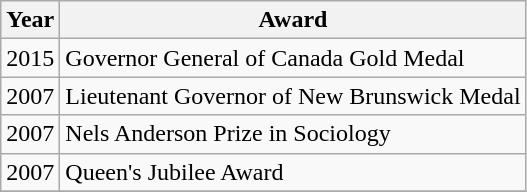<table class="wikitable">
<tr>
<th>Year</th>
<th>Award</th>
</tr>
<tr>
<td>2015</td>
<td>Governor General of Canada Gold Medal</td>
</tr>
<tr>
<td>2007</td>
<td>Lieutenant Governor of New Brunswick Medal</td>
</tr>
<tr>
<td>2007</td>
<td>Nels Anderson Prize in Sociology</td>
</tr>
<tr>
<td>2007</td>
<td>Queen's Jubilee Award</td>
</tr>
<tr>
</tr>
</table>
